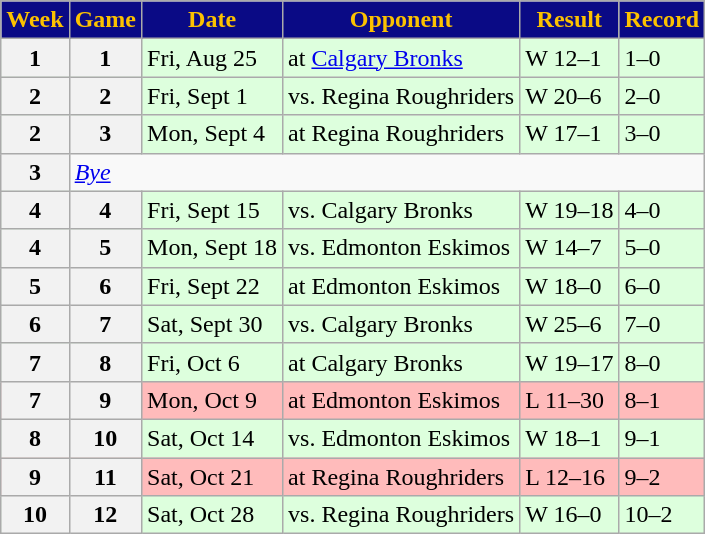<table class="wikitable sortable">
<tr>
<th style="background:#0A0A85;color:#FCC200;">Week</th>
<th style="background:#0A0A85;color:#FCC200;">Game</th>
<th style="background:#0A0A85;color:#FCC200;">Date</th>
<th style="background:#0A0A85;color:#FCC200;">Opponent</th>
<th style="background:#0A0A85;color:#FCC200;">Result</th>
<th style="background:#0A0A85;color:#FCC200;">Record</th>
</tr>
<tr style="background:#ddffdd">
<th>1</th>
<th>1</th>
<td>Fri, Aug 25</td>
<td>at <a href='#'>Calgary Bronks</a></td>
<td>W 12–1</td>
<td>1–0</td>
</tr>
<tr style="background:#ddffdd">
<th>2</th>
<th>2</th>
<td>Fri, Sept 1</td>
<td>vs. Regina Roughriders</td>
<td>W 20–6</td>
<td>2–0</td>
</tr>
<tr style="background:#ddffdd">
<th>2</th>
<th>3</th>
<td>Mon, Sept 4</td>
<td>at Regina Roughriders</td>
<td>W 17–1</td>
<td>3–0</td>
</tr>
<tr>
<th>3</th>
<td colspan=7><em><a href='#'>Bye</a></em></td>
</tr>
<tr style="background:#ddffdd">
<th>4</th>
<th>4</th>
<td>Fri, Sept 15</td>
<td>vs. Calgary Bronks</td>
<td>W 19–18</td>
<td>4–0</td>
</tr>
<tr style="background:#ddffdd">
<th>4</th>
<th>5</th>
<td>Mon, Sept 18</td>
<td>vs. Edmonton Eskimos</td>
<td>W 14–7</td>
<td>5–0</td>
</tr>
<tr style="background:#ddffdd">
<th>5</th>
<th>6</th>
<td>Fri, Sept 22</td>
<td>at Edmonton Eskimos</td>
<td>W 18–0</td>
<td>6–0</td>
</tr>
<tr style="background:#ddffdd">
<th>6</th>
<th>7</th>
<td>Sat, Sept 30</td>
<td>vs. Calgary Bronks</td>
<td>W 25–6</td>
<td>7–0</td>
</tr>
<tr style="background:#ddffdd">
<th>7</th>
<th>8</th>
<td>Fri, Oct 6</td>
<td>at Calgary Bronks</td>
<td>W 19–17</td>
<td>8–0</td>
</tr>
<tr style="background:#ffbbbb">
<th>7</th>
<th>9</th>
<td>Mon, Oct 9</td>
<td>at Edmonton Eskimos</td>
<td>L 11–30</td>
<td>8–1</td>
</tr>
<tr style="background:#ddffdd">
<th>8</th>
<th>10</th>
<td>Sat, Oct 14</td>
<td>vs. Edmonton Eskimos</td>
<td>W 18–1</td>
<td>9–1</td>
</tr>
<tr style="background:#ffbbbb">
<th>9</th>
<th>11</th>
<td>Sat, Oct 21</td>
<td>at Regina Roughriders</td>
<td>L 12–16</td>
<td>9–2</td>
</tr>
<tr style="background:#ddffdd">
<th>10</th>
<th>12</th>
<td>Sat, Oct 28</td>
<td>vs. Regina Roughriders</td>
<td>W 16–0</td>
<td>10–2</td>
</tr>
</table>
